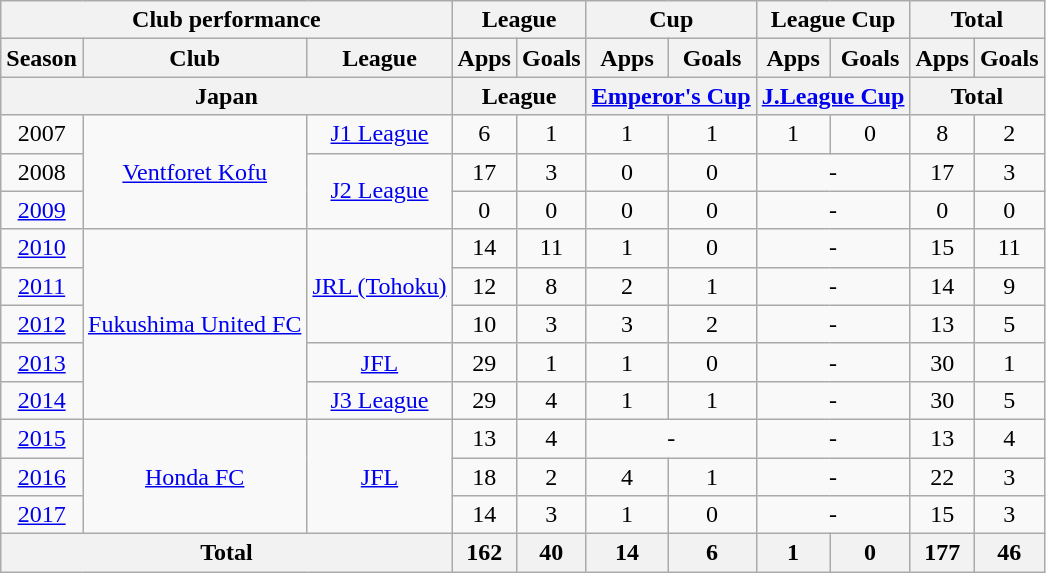<table class="wikitable" style="text-align:center;">
<tr>
<th colspan=3>Club performance</th>
<th colspan=2>League</th>
<th colspan=2>Cup</th>
<th colspan=2>League Cup</th>
<th colspan=2>Total</th>
</tr>
<tr>
<th>Season</th>
<th>Club</th>
<th>League</th>
<th>Apps</th>
<th>Goals</th>
<th>Apps</th>
<th>Goals</th>
<th>Apps</th>
<th>Goals</th>
<th>Apps</th>
<th>Goals</th>
</tr>
<tr>
<th colspan=3>Japan</th>
<th colspan=2>League</th>
<th colspan=2><a href='#'>Emperor's Cup</a></th>
<th colspan=2><a href='#'>J.League Cup</a></th>
<th colspan=2>Total</th>
</tr>
<tr>
<td>2007</td>
<td rowspan="3"><a href='#'>Ventforet Kofu</a></td>
<td><a href='#'>J1 League</a></td>
<td>6</td>
<td>1</td>
<td>1</td>
<td>1</td>
<td>1</td>
<td>0</td>
<td>8</td>
<td>2</td>
</tr>
<tr>
<td>2008</td>
<td rowspan="2"><a href='#'>J2 League</a></td>
<td>17</td>
<td>3</td>
<td>0</td>
<td>0</td>
<td colspan="2">-</td>
<td>17</td>
<td>3</td>
</tr>
<tr>
<td><a href='#'>2009</a></td>
<td>0</td>
<td>0</td>
<td>0</td>
<td>0</td>
<td colspan="2">-</td>
<td>0</td>
<td>0</td>
</tr>
<tr>
<td><a href='#'>2010</a></td>
<td rowspan="5"><a href='#'>Fukushima United FC</a></td>
<td rowspan="3"><a href='#'>JRL (Tohoku)</a></td>
<td>14</td>
<td>11</td>
<td>1</td>
<td>0</td>
<td colspan="2">-</td>
<td>15</td>
<td>11</td>
</tr>
<tr>
<td><a href='#'>2011</a></td>
<td>12</td>
<td>8</td>
<td>2</td>
<td>1</td>
<td colspan="2">-</td>
<td>14</td>
<td>9</td>
</tr>
<tr>
<td><a href='#'>2012</a></td>
<td>10</td>
<td>3</td>
<td>3</td>
<td>2</td>
<td colspan="2">-</td>
<td>13</td>
<td>5</td>
</tr>
<tr>
<td><a href='#'>2013</a></td>
<td><a href='#'>JFL</a></td>
<td>29</td>
<td>1</td>
<td>1</td>
<td>0</td>
<td colspan="2">-</td>
<td>30</td>
<td>1</td>
</tr>
<tr>
<td><a href='#'>2014</a></td>
<td><a href='#'>J3 League</a></td>
<td>29</td>
<td>4</td>
<td>1</td>
<td>1</td>
<td colspan="2">-</td>
<td>30</td>
<td>5</td>
</tr>
<tr>
<td><a href='#'>2015</a></td>
<td rowspan="3"><a href='#'>Honda FC</a></td>
<td rowspan="3"><a href='#'>JFL</a></td>
<td>13</td>
<td>4</td>
<td colspan="2">-</td>
<td colspan="2">-</td>
<td>13</td>
<td>4</td>
</tr>
<tr>
<td><a href='#'>2016</a></td>
<td>18</td>
<td>2</td>
<td>4</td>
<td>1</td>
<td colspan="2">-</td>
<td>22</td>
<td>3</td>
</tr>
<tr>
<td><a href='#'>2017</a></td>
<td>14</td>
<td>3</td>
<td>1</td>
<td>0</td>
<td colspan="2">-</td>
<td>15</td>
<td>3</td>
</tr>
<tr>
<th colspan=3>Total</th>
<th>162</th>
<th>40</th>
<th>14</th>
<th>6</th>
<th>1</th>
<th>0</th>
<th>177</th>
<th>46</th>
</tr>
</table>
